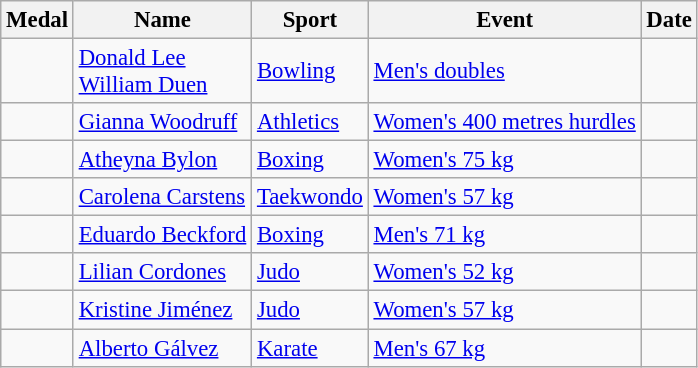<table class="wikitable sortable" style="font-size:95%">
<tr>
<th>Medal</th>
<th>Name</th>
<th>Sport</th>
<th>Event</th>
<th>Date</th>
</tr>
<tr>
<td></td>
<td><a href='#'>Donald Lee</a><br><a href='#'>William Duen</a></td>
<td><a href='#'>Bowling</a></td>
<td><a href='#'>Men's doubles</a></td>
<td></td>
</tr>
<tr>
<td></td>
<td><a href='#'>Gianna Woodruff</a></td>
<td><a href='#'>Athletics</a></td>
<td><a href='#'>Women's 400 metres hurdles</a></td>
<td></td>
</tr>
<tr>
<td></td>
<td><a href='#'>Atheyna Bylon</a></td>
<td><a href='#'>Boxing</a></td>
<td><a href='#'>Women's 75 kg</a></td>
<td></td>
</tr>
<tr>
<td></td>
<td><a href='#'>Carolena Carstens</a></td>
<td><a href='#'>Taekwondo</a></td>
<td><a href='#'>Women's 57 kg</a></td>
<td></td>
</tr>
<tr>
<td></td>
<td><a href='#'>Eduardo Beckford</a></td>
<td><a href='#'>Boxing</a></td>
<td><a href='#'>Men's 71 kg</a></td>
<td></td>
</tr>
<tr>
<td></td>
<td><a href='#'>Lilian Cordones</a></td>
<td><a href='#'>Judo</a></td>
<td><a href='#'>Women's 52 kg</a></td>
<td></td>
</tr>
<tr>
<td></td>
<td><a href='#'>Kristine Jiménez</a></td>
<td><a href='#'>Judo</a></td>
<td><a href='#'>Women's 57 kg</a></td>
<td></td>
</tr>
<tr>
<td></td>
<td><a href='#'>Alberto Gálvez</a></td>
<td><a href='#'>Karate</a></td>
<td><a href='#'>Men's 67 kg</a></td>
<td></td>
</tr>
</table>
